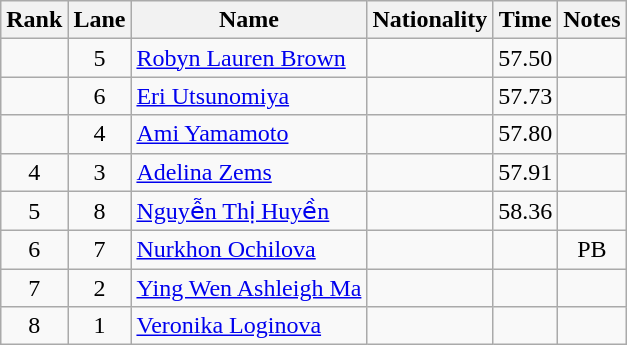<table class="wikitable sortable" style="text-align:center">
<tr>
<th>Rank</th>
<th>Lane</th>
<th>Name</th>
<th>Nationality</th>
<th>Time</th>
<th>Notes</th>
</tr>
<tr>
<td></td>
<td>5</td>
<td align=left><a href='#'>Robyn Lauren Brown</a></td>
<td align=left></td>
<td>57.50</td>
<td></td>
</tr>
<tr>
<td></td>
<td>6</td>
<td align=left><a href='#'>Eri Utsunomiya</a></td>
<td align=left></td>
<td>57.73</td>
<td></td>
</tr>
<tr>
<td></td>
<td>4</td>
<td align=left><a href='#'>Ami Yamamoto</a></td>
<td align=left></td>
<td>57.80</td>
<td></td>
</tr>
<tr>
<td>4</td>
<td>3</td>
<td align=left><a href='#'>Adelina Zems</a></td>
<td align=left></td>
<td>57.91</td>
<td></td>
</tr>
<tr>
<td>5</td>
<td>8</td>
<td align=left><a href='#'>Nguyễn Thị Huyền</a></td>
<td align=left></td>
<td>58.36</td>
<td></td>
</tr>
<tr>
<td>6</td>
<td>7</td>
<td align=left><a href='#'>Nurkhon Ochilova</a></td>
<td align=left></td>
<td></td>
<td>PB</td>
</tr>
<tr>
<td>7</td>
<td>2</td>
<td align=left><a href='#'>Ying Wen Ashleigh Ma</a></td>
<td align=left></td>
<td></td>
<td></td>
</tr>
<tr>
<td>8</td>
<td>1</td>
<td align=left><a href='#'>Veronika Loginova</a></td>
<td align=left></td>
<td></td>
<td></td>
</tr>
</table>
